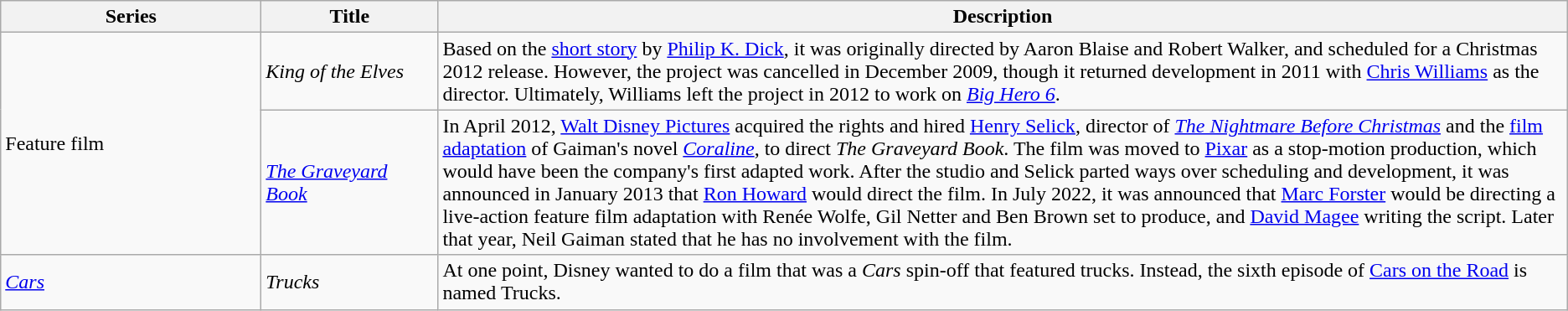<table class="wikitable">
<tr>
<th style="width:150pt;">Series</th>
<th style="width:100pt;">Title</th>
<th>Description</th>
</tr>
<tr>
<td rowspan="2">Feature film</td>
<td><em>King of the Elves</em></td>
<td>Based on the <a href='#'>short story</a> by <a href='#'>Philip K. Dick</a>, it was originally directed by Aaron Blaise and Robert Walker, and scheduled for a Christmas 2012 release. However, the project was cancelled in December 2009, though it returned development in 2011 with <a href='#'>Chris Williams</a> as the director. Ultimately, Williams left the project in 2012 to work on <em><a href='#'>Big Hero 6</a></em>.</td>
</tr>
<tr>
<td><em><a href='#'>The Graveyard Book</a></em></td>
<td>In April 2012, <a href='#'>Walt Disney Pictures</a> acquired the rights and hired <a href='#'>Henry Selick</a>, director of <em><a href='#'>The Nightmare Before Christmas</a></em> and the <a href='#'>film adaptation</a> of Gaiman's novel <em><a href='#'>Coraline</a></em>, to direct <em>The Graveyard Book</em>. The film was moved to <a href='#'>Pixar</a> as a stop-motion production, which would have been the company's first adapted work. After the studio and Selick parted ways over scheduling and development, it was announced in January 2013 that <a href='#'>Ron Howard</a> would direct the film. In July 2022, it was announced that <a href='#'>Marc Forster</a> would be directing a live-action feature film adaptation with Renée Wolfe, Gil Netter and Ben Brown set to produce, and <a href='#'>David Magee</a> writing the script. Later that year, Neil Gaiman stated that he has no involvement with the film.</td>
</tr>
<tr>
<td><em><a href='#'>Cars</a></em></td>
<td><em>Trucks</em></td>
<td>At one point, Disney wanted to do a film that was a <em>Cars</em> spin-off that featured trucks. Instead, the sixth episode of <a href='#'>Cars on the Road</a> is named Trucks.</td>
</tr>
</table>
